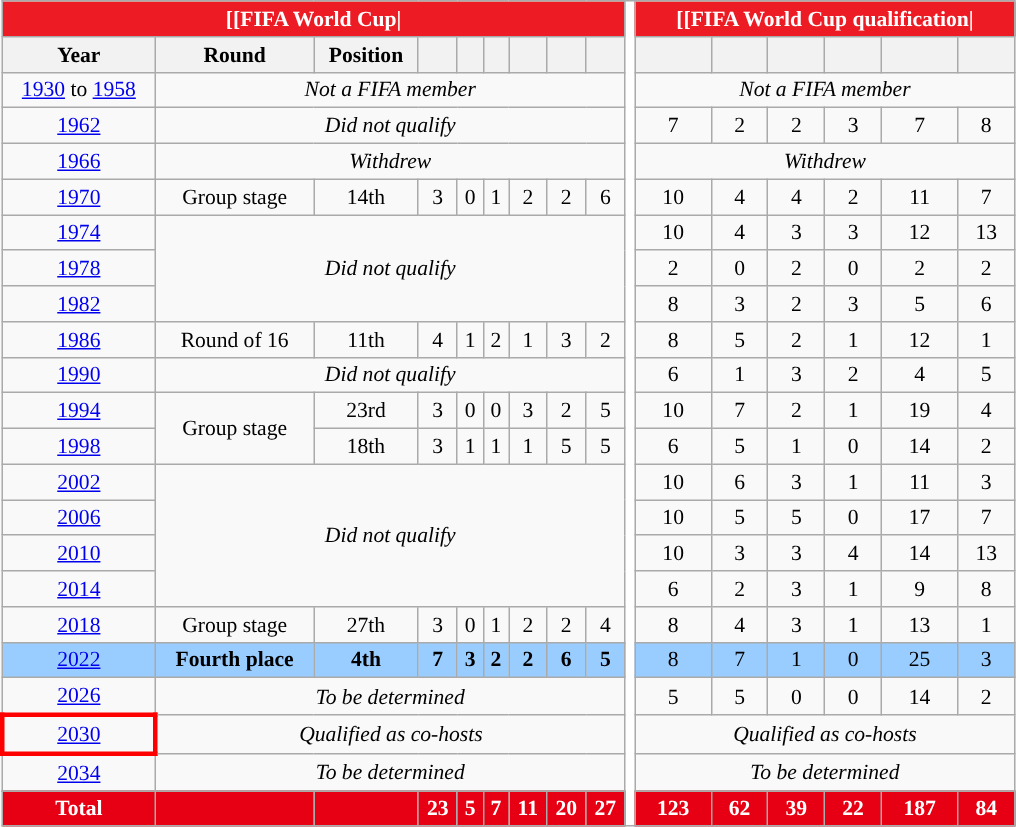<table class="wikitable" style="font-size:90%; text-align:center">
<tr>
<th colspan=9 style="background:#ED1C24; color:white; ">[[FIFA World Cup|</th>
<th style="width:1%;background:white" rowspan=30></th>
<th colspan=6 style="background:#ED1C24; color:white; ">[[FIFA World Cup qualification|</th>
</tr>
<tr>
<th>Year</th>
<th>Round</th>
<th>Position</th>
<th></th>
<th></th>
<th></th>
<th></th>
<th></th>
<th></th>
<th></th>
<th></th>
<th></th>
<th></th>
<th></th>
<th></th>
</tr>
<tr>
<td> <a href='#'>1930</a> to  <a href='#'>1958</a></td>
<td colspan=8><em>Not a FIFA member</em></td>
<td colspan=6><em>Not a FIFA member</em></td>
</tr>
<tr>
<td> <a href='#'>1962</a></td>
<td colspan=8><em>Did not qualify</em></td>
<td>7</td>
<td>2</td>
<td>2</td>
<td>3</td>
<td>7</td>
<td>8</td>
</tr>
<tr>
<td> <a href='#'>1966</a></td>
<td colspan=8><em>Withdrew</em></td>
<td colspan=6><em>Withdrew</em></td>
</tr>
<tr>
<td> <a href='#'>1970</a></td>
<td>Group stage</td>
<td>14th</td>
<td>3</td>
<td>0</td>
<td>1</td>
<td>2</td>
<td>2</td>
<td>6</td>
<td>10</td>
<td>4</td>
<td>4</td>
<td>2</td>
<td>11</td>
<td>7</td>
</tr>
<tr>
<td> <a href='#'>1974</a></td>
<td colspan=8 rowspan=3><em>Did not qualify</em></td>
<td>10</td>
<td>4</td>
<td>3</td>
<td>3</td>
<td>12</td>
<td>13</td>
</tr>
<tr>
<td> <a href='#'>1978</a></td>
<td>2</td>
<td>0</td>
<td>2</td>
<td>0</td>
<td>2</td>
<td>2</td>
</tr>
<tr>
<td> <a href='#'>1982</a></td>
<td>8</td>
<td>3</td>
<td>2</td>
<td>3</td>
<td>5</td>
<td>6</td>
</tr>
<tr>
<td> <a href='#'>1986</a></td>
<td>Round of 16</td>
<td>11th</td>
<td>4</td>
<td>1</td>
<td>2</td>
<td>1</td>
<td>3</td>
<td>2</td>
<td>8</td>
<td>5</td>
<td>2</td>
<td>1</td>
<td>12</td>
<td>1</td>
</tr>
<tr>
<td> <a href='#'>1990</a></td>
<td colspan=8><em>Did not qualify</em></td>
<td>6</td>
<td>1</td>
<td>3</td>
<td>2</td>
<td>4</td>
<td>5</td>
</tr>
<tr>
<td> <a href='#'>1994</a></td>
<td rowspan=2>Group stage</td>
<td>23rd</td>
<td>3</td>
<td>0</td>
<td>0</td>
<td>3</td>
<td>2</td>
<td>5</td>
<td>10</td>
<td>7</td>
<td>2</td>
<td>1</td>
<td>19</td>
<td>4</td>
</tr>
<tr>
<td> <a href='#'>1998</a></td>
<td>18th</td>
<td>3</td>
<td>1</td>
<td>1</td>
<td>1</td>
<td>5</td>
<td>5</td>
<td>6</td>
<td>5</td>
<td>1</td>
<td>0</td>
<td>14</td>
<td>2</td>
</tr>
<tr>
<td>  <a href='#'>2002</a></td>
<td colspan=8 rowspan=4><em>Did not qualify</em></td>
<td>10</td>
<td>6</td>
<td>3</td>
<td>1</td>
<td>11</td>
<td>3</td>
</tr>
<tr>
<td> <a href='#'>2006</a></td>
<td>10</td>
<td>5</td>
<td>5</td>
<td>0</td>
<td>17</td>
<td>7</td>
</tr>
<tr>
<td> <a href='#'>2010</a></td>
<td>10</td>
<td>3</td>
<td>3</td>
<td>4</td>
<td>14</td>
<td>13</td>
</tr>
<tr>
<td> <a href='#'>2014</a></td>
<td>6</td>
<td>2</td>
<td>3</td>
<td>1</td>
<td>9</td>
<td>8</td>
</tr>
<tr>
<td> <a href='#'>2018</a></td>
<td>Group stage</td>
<td>27th</td>
<td>3</td>
<td>0</td>
<td>1</td>
<td>2</td>
<td>2</td>
<td>4</td>
<td>8</td>
<td>4</td>
<td>3</td>
<td>1</td>
<td>13</td>
<td>1</td>
</tr>
<tr style="background:#9acdff">
<td> <a href='#'>2022</a></td>
<td><strong>Fourth place</strong></td>
<td><strong>4th</strong></td>
<td><strong>7</strong></td>
<td><strong>3</strong></td>
<td><strong>2</strong></td>
<td><strong>2</strong></td>
<td><strong>6</strong></td>
<td><strong>5</strong></td>
<td>8</td>
<td>7</td>
<td>1</td>
<td>0</td>
<td>25</td>
<td>3</td>
</tr>
<tr>
<td>   <a href='#'>2026</a></td>
<td colspan=8><em>To be determined</em></td>
<td>5</td>
<td>5</td>
<td>0</td>
<td>0</td>
<td>14</td>
<td>2</td>
</tr>
<tr>
<td style="border:3px solid red;">   <a href='#'>2030</a></td>
<td colspan=8><em>Qualified as co-hosts</em></td>
<td colspan=6><em>Qualified as co-hosts</em></td>
</tr>
<tr>
<td> <a href='#'>2034</a></td>
<td colspan=8><em>To be determined</em></td>
<td colspan=6><em>To be determined</em></td>
</tr>
<tr>
</tr>
<tr style="color:white;">
<th style="background:#E70013;">Total</th>
<th style="background:#E70013;"></th>
<th style="background:#E70013;"></th>
<th style="background:#E70013;">23</th>
<th style="background:#E70013;">5</th>
<th style="background:#E70013;">7</th>
<th style="background:#E70013;">11</th>
<th style="background:#E70013;">20</th>
<th style="background:#E70013;">27</th>
<th style="background:#E70013;">123</th>
<th style="background:#E70013;">62</th>
<th style="background:#E70013;">39</th>
<th style="background:#E70013;">22</th>
<th style="background:#E70013;">187</th>
<th style="background:#E70013;">84</th>
</tr>
</table>
